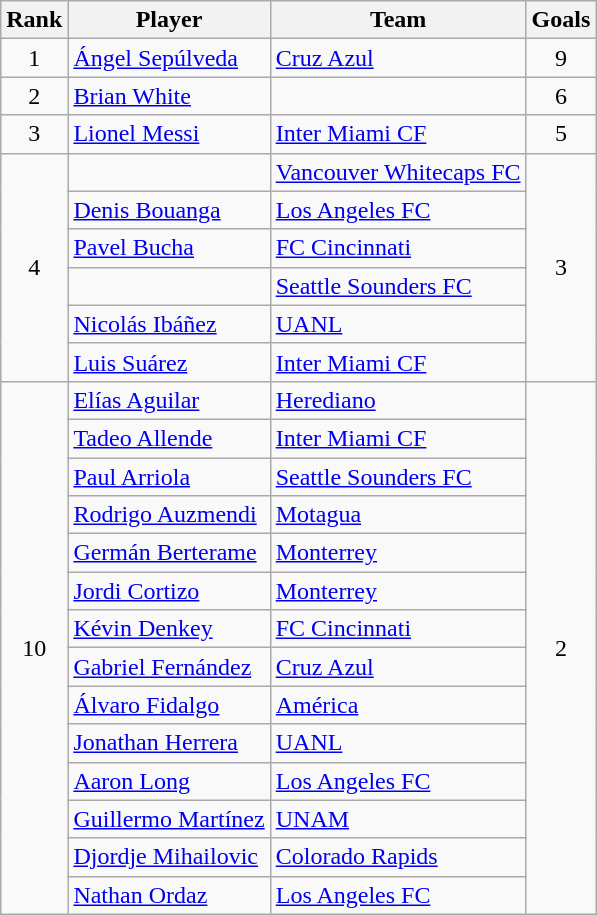<table class="wikitable" style="text-align:center">
<tr>
<th>Rank</th>
<th>Player</th>
<th>Team</th>
<th>Goals</th>
</tr>
<tr>
<td>1</td>
<td align=left> <a href='#'>Ángel Sepúlveda</a></td>
<td align=left> <a href='#'>Cruz Azul</a></td>
<td>9</td>
</tr>
<tr>
<td>2</td>
<td align=left> <a href='#'>Brian White</a></td>
<td align=left></td>
<td>6</td>
</tr>
<tr>
<td>3</td>
<td align=left> <a href='#'>Lionel Messi</a></td>
<td align=left> <a href='#'>Inter Miami CF</a></td>
<td>5</td>
</tr>
<tr>
<td rowspan="6">4</td>
<td align=left></td>
<td align=left> <a href='#'>Vancouver Whitecaps FC</a></td>
<td rowspan="6">3</td>
</tr>
<tr>
<td align=left> <a href='#'>Denis Bouanga</a></td>
<td align=left> <a href='#'>Los Angeles FC</a></td>
</tr>
<tr>
<td align=left> <a href='#'>Pavel Bucha</a></td>
<td align=left> <a href='#'>FC Cincinnati</a></td>
</tr>
<tr>
<td align=left></td>
<td align=left> <a href='#'>Seattle Sounders FC</a></td>
</tr>
<tr>
<td align=left> <a href='#'>Nicolás Ibáñez</a></td>
<td align=left> <a href='#'>UANL</a></td>
</tr>
<tr>
<td align=left> <a href='#'>Luis Suárez</a></td>
<td align=left> <a href='#'>Inter Miami CF</a></td>
</tr>
<tr>
<td rowspan="14">10</td>
<td align=left> <a href='#'>Elías Aguilar</a></td>
<td align=left> <a href='#'>Herediano</a></td>
<td rowspan="14">2</td>
</tr>
<tr>
<td align=left> <a href='#'>Tadeo Allende</a></td>
<td align=left> <a href='#'>Inter Miami CF</a></td>
</tr>
<tr>
<td align=left> <a href='#'>Paul Arriola</a></td>
<td align=left> <a href='#'>Seattle Sounders FC</a></td>
</tr>
<tr>
<td align=left> <a href='#'>Rodrigo Auzmendi</a></td>
<td align=left> <a href='#'>Motagua</a></td>
</tr>
<tr>
<td align=left> <a href='#'>Germán Berterame</a></td>
<td align=left> <a href='#'>Monterrey</a></td>
</tr>
<tr>
<td align=left> <a href='#'>Jordi Cortizo</a></td>
<td align=left> <a href='#'>Monterrey</a></td>
</tr>
<tr>
<td align=left> <a href='#'>Kévin Denkey</a></td>
<td align=left> <a href='#'>FC Cincinnati</a></td>
</tr>
<tr>
<td align=left> <a href='#'>Gabriel Fernández</a></td>
<td align=left> <a href='#'>Cruz Azul</a></td>
</tr>
<tr>
<td align=left> <a href='#'>Álvaro Fidalgo</a></td>
<td align=left> <a href='#'>América</a></td>
</tr>
<tr>
<td align=left> <a href='#'>Jonathan Herrera</a></td>
<td align=left> <a href='#'>UANL</a></td>
</tr>
<tr>
<td align=left> <a href='#'>Aaron Long</a></td>
<td align=left> <a href='#'>Los Angeles FC</a></td>
</tr>
<tr>
<td align=left> <a href='#'>Guillermo Martínez</a></td>
<td align=left> <a href='#'>UNAM</a></td>
</tr>
<tr>
<td align=left> <a href='#'>Djordje Mihailovic</a></td>
<td align=left> <a href='#'>Colorado Rapids</a></td>
</tr>
<tr>
<td align=left> <a href='#'>Nathan Ordaz</a></td>
<td align=left> <a href='#'>Los Angeles FC</a><br></td>
</tr>
</table>
